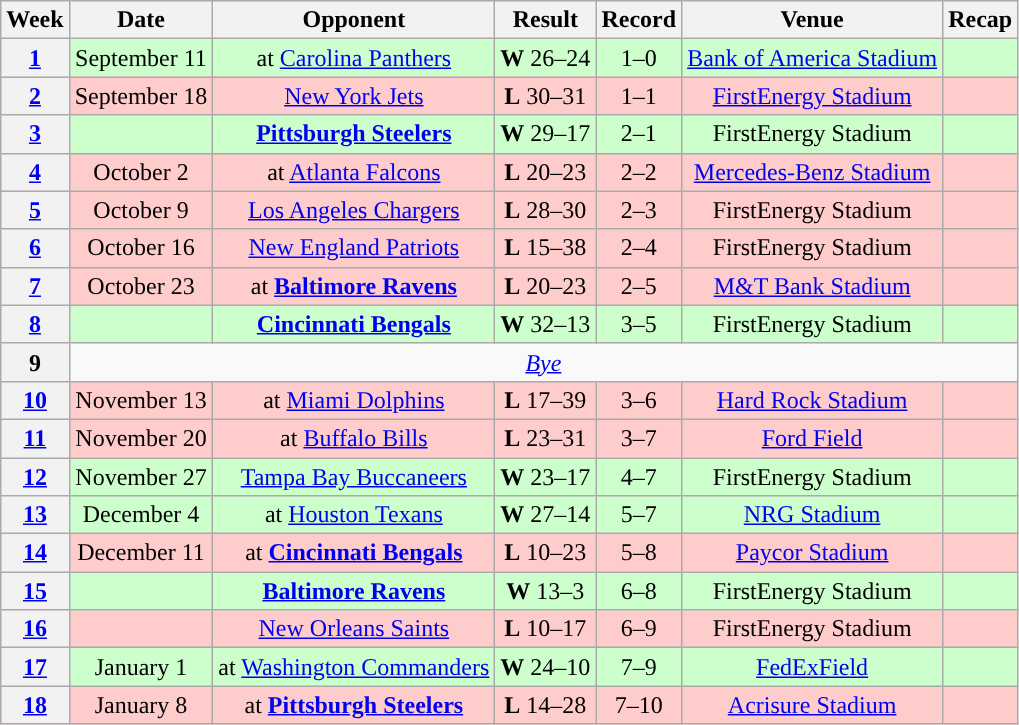<table class="wikitable" style="text-align:center">
<tr>
<th>Week</th>
<th>Date</th>
<th>Opponent</th>
<th>Result</th>
<th>Record</th>
<th>Venue</th>
<th>Recap</th>
</tr>
<tr style="background:#cfc">
<th><a href='#'>1</a></th>
<td>September 11</td>
<td>at <a href='#'>Carolina Panthers</a></td>
<td><strong>W</strong> 26–24</td>
<td>1–0</td>
<td><a href='#'>Bank of America Stadium</a></td>
<td></td>
</tr>
<tr style="background:#fcc">
<th><a href='#'>2</a></th>
<td>September 18</td>
<td><a href='#'>New York Jets</a></td>
<td><strong>L</strong> 30–31</td>
<td>1–1</td>
<td><a href='#'>FirstEnergy Stadium</a></td>
<td></td>
</tr>
<tr style="background:#cfc">
<th><a href='#'>3</a></th>
<td></td>
<td><strong><a href='#'>Pittsburgh Steelers</a></strong></td>
<td><strong>W</strong> 29–17</td>
<td>2–1</td>
<td>FirstEnergy Stadium</td>
<td></td>
</tr>
<tr style="background:#fcc">
<th><a href='#'>4</a></th>
<td>October 2</td>
<td>at <a href='#'>Atlanta Falcons</a></td>
<td><strong>L</strong> 20–23</td>
<td>2–2</td>
<td><a href='#'>Mercedes-Benz Stadium</a></td>
<td></td>
</tr>
<tr style="background:#fcc">
<th><a href='#'>5</a></th>
<td>October 9</td>
<td><a href='#'>Los Angeles Chargers</a></td>
<td><strong>L</strong> 28–30</td>
<td>2–3</td>
<td>FirstEnergy Stadium</td>
<td></td>
</tr>
<tr style="background:#fcc">
<th><a href='#'>6</a></th>
<td>October 16</td>
<td><a href='#'>New England Patriots</a></td>
<td><strong>L</strong> 15–38</td>
<td>2–4</td>
<td>FirstEnergy Stadium</td>
<td></td>
</tr>
<tr style="background:#fcc">
<th><a href='#'>7</a></th>
<td>October 23</td>
<td>at <strong><a href='#'>Baltimore Ravens</a></strong></td>
<td><strong>L</strong> 20–23</td>
<td>2–5</td>
<td><a href='#'>M&T Bank Stadium</a></td>
<td></td>
</tr>
<tr style="background:#cfc">
<th><a href='#'>8</a></th>
<td></td>
<td><strong><a href='#'>Cincinnati Bengals</a></strong></td>
<td><strong>W</strong> 32–13</td>
<td>3–5</td>
<td>FirstEnergy Stadium</td>
<td></td>
</tr>
<tr>
<th>9</th>
<td colspan="6"><em><a href='#'>Bye</a></em></td>
</tr>
<tr style="background:#fcc">
<th><a href='#'>10</a></th>
<td>November 13</td>
<td>at <a href='#'>Miami Dolphins</a></td>
<td><strong>L</strong> 17–39</td>
<td>3–6</td>
<td><a href='#'>Hard Rock Stadium</a></td>
<td></td>
</tr>
<tr style="background:#fcc">
<th><a href='#'>11</a></th>
<td>November 20</td>
<td>at <a href='#'>Buffalo Bills</a></td>
<td><strong>L</strong> 23–31</td>
<td>3–7</td>
<td><a href='#'>Ford Field</a></td>
<td></td>
</tr>
<tr style="background:#cfc">
<th><a href='#'>12</a></th>
<td>November 27</td>
<td><a href='#'>Tampa Bay Buccaneers</a></td>
<td><strong>W</strong> 23–17 </td>
<td>4–7</td>
<td>FirstEnergy Stadium</td>
<td></td>
</tr>
<tr style="background:#cfc">
<th><a href='#'>13</a></th>
<td>December 4</td>
<td>at <a href='#'>Houston Texans</a></td>
<td><strong>W</strong> 27–14</td>
<td>5–7</td>
<td><a href='#'>NRG Stadium</a></td>
<td></td>
</tr>
<tr style="background:#fcc">
<th><a href='#'>14</a></th>
<td>December 11</td>
<td>at <strong><a href='#'>Cincinnati Bengals</a></strong></td>
<td><strong>L</strong> 10–23</td>
<td>5–8</td>
<td><a href='#'>Paycor Stadium</a></td>
<td></td>
</tr>
<tr style="background:#cfc">
<th><a href='#'>15</a></th>
<td></td>
<td><strong><a href='#'>Baltimore Ravens</a></strong></td>
<td><strong>W</strong> 13–3</td>
<td>6–8</td>
<td>FirstEnergy Stadium</td>
<td></td>
</tr>
<tr style="background:#fcc">
<th><a href='#'>16</a></th>
<td></td>
<td><a href='#'>New Orleans Saints</a></td>
<td><strong>L</strong> 10–17</td>
<td>6–9</td>
<td>FirstEnergy Stadium</td>
<td></td>
</tr>
<tr style="background:#cfc">
<th><a href='#'>17</a></th>
<td>January 1</td>
<td>at <a href='#'>Washington Commanders</a></td>
<td><strong>W</strong> 24–10</td>
<td>7–9</td>
<td><a href='#'>FedExField</a></td>
<td></td>
</tr>
<tr style="background:#fcc">
<th><a href='#'>18</a></th>
<td>January 8</td>
<td>at <strong><a href='#'>Pittsburgh Steelers</a></strong></td>
<td><strong>L</strong> 14–28</td>
<td>7–10</td>
<td><a href='#'>Acrisure Stadium</a></td>
<td></td>
</tr>
</table>
